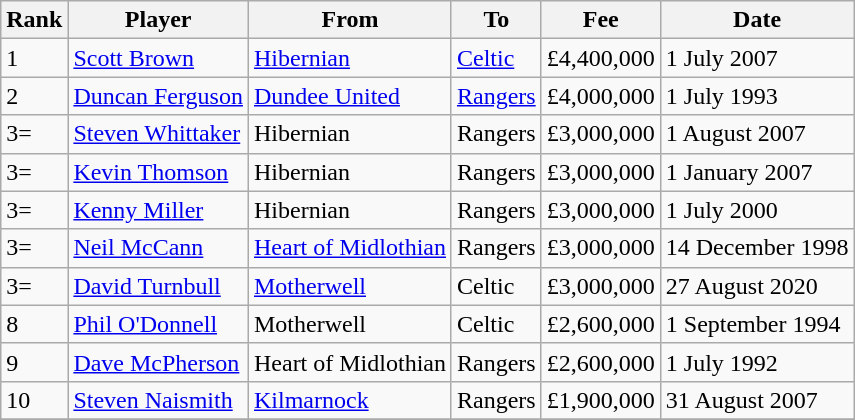<table class="wikitable">
<tr>
<th>Rank</th>
<th>Player</th>
<th>From</th>
<th>To</th>
<th>Fee</th>
<th>Date</th>
</tr>
<tr>
<td>1</td>
<td><a href='#'>Scott Brown</a></td>
<td><a href='#'>Hibernian</a></td>
<td><a href='#'>Celtic</a></td>
<td>£4,400,000</td>
<td>1 July 2007</td>
</tr>
<tr>
<td>2</td>
<td><a href='#'>Duncan Ferguson</a></td>
<td><a href='#'>Dundee United</a></td>
<td><a href='#'>Rangers</a></td>
<td>£4,000,000</td>
<td>1 July 1993</td>
</tr>
<tr>
<td>3=</td>
<td><a href='#'>Steven Whittaker</a></td>
<td>Hibernian</td>
<td>Rangers</td>
<td>£3,000,000</td>
<td>1 August 2007</td>
</tr>
<tr>
<td>3=</td>
<td><a href='#'>Kevin Thomson</a></td>
<td>Hibernian</td>
<td>Rangers</td>
<td>£3,000,000</td>
<td>1 January 2007</td>
</tr>
<tr>
<td>3=</td>
<td><a href='#'>Kenny Miller</a></td>
<td>Hibernian</td>
<td>Rangers</td>
<td>£3,000,000</td>
<td>1 July 2000</td>
</tr>
<tr>
<td>3=</td>
<td><a href='#'>Neil McCann</a></td>
<td><a href='#'>Heart of Midlothian</a></td>
<td>Rangers</td>
<td>£3,000,000</td>
<td>14 December 1998</td>
</tr>
<tr>
<td>3=</td>
<td><a href='#'>David Turnbull</a></td>
<td><a href='#'>Motherwell</a></td>
<td>Celtic</td>
<td>£3,000,000</td>
<td>27 August 2020</td>
</tr>
<tr>
<td>8</td>
<td><a href='#'>Phil O'Donnell</a></td>
<td>Motherwell</td>
<td>Celtic</td>
<td>£2,600,000</td>
<td>1 September 1994</td>
</tr>
<tr>
<td>9</td>
<td><a href='#'>Dave McPherson</a></td>
<td>Heart of Midlothian</td>
<td>Rangers</td>
<td>£2,600,000</td>
<td>1 July 1992</td>
</tr>
<tr>
<td>10</td>
<td><a href='#'>Steven Naismith</a></td>
<td><a href='#'>Kilmarnock</a></td>
<td>Rangers</td>
<td>£1,900,000</td>
<td>31 August 2007</td>
</tr>
<tr>
</tr>
</table>
